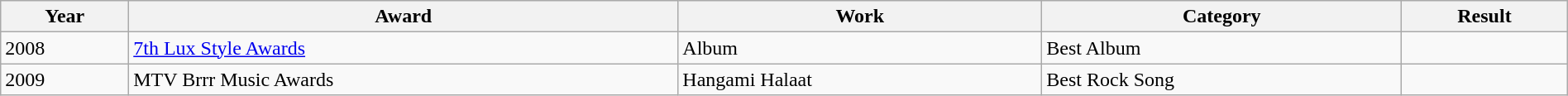<table class="wikitable" width="100%">
<tr>
<th>Year</th>
<th>Award</th>
<th>Work</th>
<th>Category</th>
<th>Result</th>
</tr>
<tr>
<td>2008</td>
<td><a href='#'>7th Lux Style Awards</a></td>
<td>Album</td>
<td>Best Album</td>
<td></td>
</tr>
<tr>
<td>2009</td>
<td>MTV Brrr Music Awards</td>
<td>Hangami Halaat</td>
<td>Best Rock Song</td>
<td></td>
</tr>
</table>
